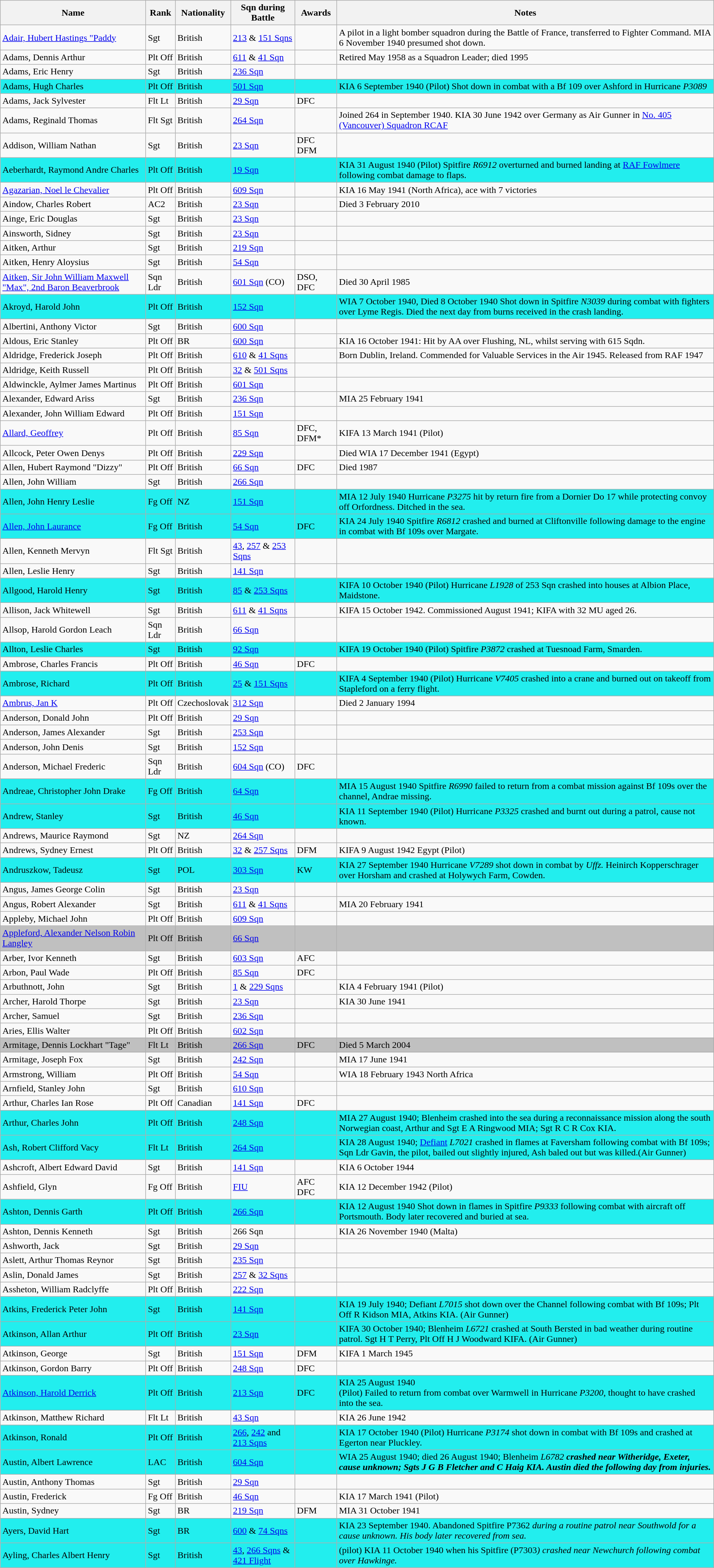<table class="wikitable">
<tr>
<th>Name</th>
<th>Rank</th>
<th>Nationality</th>
<th>Sqn during Battle</th>
<th>Awards</th>
<th>Notes</th>
</tr>
<tr>
<td><a href='#'>Adair, Hubert Hastings "Paddy</a></td>
<td>Sgt</td>
<td>British</td>
<td><a href='#'>213</a> &  <a href='#'>151 Sqns</a></td>
<td></td>
<td> A pilot in a light bomber squadron during the Battle of France, transferred to Fighter Command. MIA 6 November 1940 presumed shot down.</td>
</tr>
<tr>
<td>Adams, Dennis Arthur</td>
<td>Plt Off</td>
<td>British</td>
<td><a href='#'>611</a> & <a href='#'>41 Sqn</a></td>
<td></td>
<td>Retired May 1958 as a Squadron Leader; died 1995</td>
</tr>
<tr>
<td>Adams, Eric Henry</td>
<td>Sgt</td>
<td>British</td>
<td><a href='#'>236 Sqn</a></td>
<td></td>
<td></td>
</tr>
<tr style="background:#2ee;">
<td>Adams, Hugh Charles</td>
<td>Plt Off</td>
<td>British</td>
<td><a href='#'>501 Sqn</a></td>
<td></td>
<td>KIA 6 September 1940 (Pilot) Shot down in combat with a Bf 109 over Ashford in Hurricane <em>P3089</em></td>
</tr>
<tr>
<td>Adams, Jack Sylvester</td>
<td>Flt Lt</td>
<td>British</td>
<td><a href='#'>29 Sqn</a></td>
<td>DFC</td>
<td></td>
</tr>
<tr>
<td>Adams, Reginald Thomas</td>
<td>Flt Sgt</td>
<td>British</td>
<td><a href='#'>264 Sqn</a></td>
<td></td>
<td>Joined 264 in September 1940. KIA 30 June 1942 over Germany as Air Gunner in <a href='#'>No. 405 (Vancouver) Squadron RCAF</a></td>
</tr>
<tr>
<td>Addison, William Nathan</td>
<td>Sgt</td>
<td>British</td>
<td><a href='#'>23 Sqn</a></td>
<td>DFC DFM</td>
<td></td>
</tr>
<tr style="background:#2ee;">
<td>Aeberhardt, Raymond Andre Charles</td>
<td>Plt Off</td>
<td>British</td>
<td><a href='#'>19 Sqn</a></td>
<td></td>
<td>KIA 31 August 1940 (Pilot) Spitfire <em>R6912</em> overturned and burned landing at <a href='#'>RAF Fowlmere</a> following combat damage to flaps.</td>
</tr>
<tr>
<td><a href='#'>Agazarian, Noel le Chevalier</a></td>
<td>Plt Off</td>
<td>British</td>
<td><a href='#'>609 Sqn</a></td>
<td></td>
<td>KIA 16 May 1941 (North Africa), ace with 7 victories</td>
</tr>
<tr>
<td>Aindow, Charles Robert</td>
<td>AC2</td>
<td>British</td>
<td><a href='#'>23 Sqn</a></td>
<td></td>
<td>Died 3 February 2010</td>
</tr>
<tr>
<td>Ainge, Eric Douglas</td>
<td>Sgt</td>
<td>British</td>
<td><a href='#'>23 Sqn</a></td>
<td></td>
<td></td>
</tr>
<tr>
<td>Ainsworth, Sidney</td>
<td>Sgt</td>
<td>British</td>
<td><a href='#'>23 Sqn</a></td>
<td></td>
<td></td>
</tr>
<tr>
<td>Aitken, Arthur</td>
<td>Sgt</td>
<td>British</td>
<td><a href='#'>219 Sqn</a></td>
<td></td>
<td></td>
</tr>
<tr>
<td>Aitken, Henry Aloysius</td>
<td>Sgt</td>
<td>British</td>
<td><a href='#'>54 Sqn</a></td>
<td></td>
<td></td>
</tr>
<tr>
<td><a href='#'>Aitken, Sir John William Maxwell "Max", 2nd Baron Beaverbrook</a></td>
<td>Sqn Ldr</td>
<td>British</td>
<td><a href='#'>601 Sqn</a> (CO)</td>
<td>DSO, DFC</td>
<td>Died 30 April 1985</td>
</tr>
<tr style="background:#2ee;">
<td>Akroyd, Harold John</td>
<td>Plt Off</td>
<td>British</td>
<td><a href='#'>152 Sqn</a></td>
<td></td>
<td>WIA 7 October 1940, Died 8 October 1940 Shot down in Spitfire <em>N3039</em> during combat with fighters over Lyme Regis. Died the next day from burns received in the crash landing.</td>
</tr>
<tr>
<td>Albertini, Anthony Victor</td>
<td>Sgt</td>
<td>British</td>
<td><a href='#'>600 Sqn</a></td>
<td></td>
<td></td>
</tr>
<tr>
<td>Aldous, Eric Stanley</td>
<td>Plt Off</td>
<td>BR</td>
<td><a href='#'>600 Sqn</a></td>
<td></td>
<td>KIA 16 October 1941:  Hit by AA over Flushing, NL, whilst serving with 615 Sqdn.</td>
</tr>
<tr>
<td>Aldridge, Frederick Joseph</td>
<td>Plt Off</td>
<td>British</td>
<td><a href='#'>610</a> &  <a href='#'>41 Sqns</a></td>
<td></td>
<td>Born Dublin, Ireland. Commended for Valuable Services in the Air 1945. Released from RAF 1947</td>
</tr>
<tr>
<td>Aldridge, Keith Russell</td>
<td>Plt Off</td>
<td>British</td>
<td><a href='#'>32</a> & <a href='#'>501 Sqns</a></td>
<td></td>
<td></td>
</tr>
<tr>
<td>Aldwinckle, Aylmer James Martinus</td>
<td>Plt Off</td>
<td>British</td>
<td><a href='#'>601 Sqn</a></td>
<td></td>
<td></td>
</tr>
<tr>
<td>Alexander, Edward Ariss</td>
<td>Sgt</td>
<td>British</td>
<td><a href='#'>236 Sqn</a></td>
<td></td>
<td>MIA 25 February 1941</td>
</tr>
<tr>
<td>Alexander, John William Edward</td>
<td>Plt Off</td>
<td>British</td>
<td><a href='#'>151 Sqn</a></td>
<td></td>
<td></td>
</tr>
<tr>
<td><a href='#'>Allard, Geoffrey</a></td>
<td>Plt Off</td>
<td>British</td>
<td><a href='#'>85 Sqn</a></td>
<td>DFC, DFM*</td>
<td>KIFA 13 March 1941 (Pilot)</td>
</tr>
<tr>
<td>Allcock, Peter Owen Denys</td>
<td>Plt Off</td>
<td>British</td>
<td><a href='#'>229 Sqn</a></td>
<td></td>
<td>Died WIA 17 December 1941 (Egypt)</td>
</tr>
<tr>
<td>Allen, Hubert Raymond "Dizzy"</td>
<td>Plt Off</td>
<td>British</td>
<td><a href='#'>66 Sqn</a></td>
<td>DFC</td>
<td>Died 1987</td>
</tr>
<tr>
<td>Allen, John William</td>
<td>Sgt</td>
<td>British</td>
<td><a href='#'>266 Sqn</a></td>
<td></td>
<td></td>
</tr>
<tr style="background:#2ee;">
<td>Allen, John Henry Leslie</td>
<td>Fg Off</td>
<td>NZ</td>
<td><a href='#'>151 Sqn</a></td>
<td></td>
<td>MIA 12 July 1940 Hurricane <em>P3275</em> hit by return fire from a Dornier Do 17 while protecting convoy off Orfordness. Ditched in the sea.</td>
</tr>
<tr style="background:#2ee;">
<td><a href='#'>Allen, John Laurance</a></td>
<td>Fg Off</td>
<td>British</td>
<td><a href='#'>54 Sqn</a></td>
<td>DFC</td>
<td>KIA 24 July 1940 Spitfire <em>R6812</em> crashed and burned at Cliftonville following damage to the engine in combat with Bf 109s over Margate.</td>
</tr>
<tr>
<td>Allen, Kenneth Mervyn</td>
<td>Flt Sgt</td>
<td>British</td>
<td><a href='#'>43</a>, <a href='#'>257</a> & <a href='#'>253 Sqns</a></td>
<td></td>
<td></td>
</tr>
<tr>
<td>Allen, Leslie Henry</td>
<td>Sgt</td>
<td>British</td>
<td><a href='#'>141 Sqn</a></td>
<td></td>
<td></td>
</tr>
<tr style="background:#2ee;">
<td>Allgood, Harold Henry</td>
<td>Sgt</td>
<td>British</td>
<td><a href='#'>85</a> & <a href='#'>253 Sqns</a></td>
<td></td>
<td>KIFA 10 October 1940 (Pilot) Hurricane <em>L1928</em> of 253 Sqn crashed into houses at Albion Place, Maidstone.</td>
</tr>
<tr>
<td>Allison, Jack Whitewell</td>
<td>Sgt</td>
<td>British</td>
<td><a href='#'>611</a> & <a href='#'>41 Sqns</a></td>
<td></td>
<td>KIFA 15 October 1942. Commissioned August 1941; KIFA with 32 MU aged 26.</td>
</tr>
<tr>
<td>Allsop, Harold Gordon Leach</td>
<td>Sqn Ldr</td>
<td>British</td>
<td><a href='#'>66 Sqn</a></td>
<td></td>
<td></td>
</tr>
<tr style="background:#2ee;">
<td>Allton, Leslie Charles</td>
<td>Sgt</td>
<td>British</td>
<td><a href='#'>92 Sqn</a></td>
<td></td>
<td>KIFA 19 October 1940 (Pilot) Spitfire <em>P3872</em> crashed at Tuesnoad Farm, Smarden.</td>
</tr>
<tr>
<td>Ambrose, Charles Francis</td>
<td>Plt Off</td>
<td>British</td>
<td><a href='#'>46 Sqn</a></td>
<td>DFC</td>
<td></td>
</tr>
<tr style="background:#2ee;">
<td>Ambrose, Richard</td>
<td>Plt Off</td>
<td>British</td>
<td><a href='#'>25</a> & <a href='#'>151 Sqns</a></td>
<td></td>
<td>KIFA 4 September 1940 (Pilot) Hurricane <em>V7405</em> crashed into a crane and burned out on takeoff from Stapleford on a ferry flight.</td>
</tr>
<tr>
<td><a href='#'>Ambrus, Jan K</a></td>
<td>Plt Off</td>
<td>Czechoslovak</td>
<td><a href='#'>312 Sqn</a></td>
<td></td>
<td>Died 2 January 1994</td>
</tr>
<tr>
<td>Anderson, Donald John</td>
<td>Plt Off</td>
<td>British</td>
<td><a href='#'>29 Sqn</a></td>
<td></td>
<td></td>
</tr>
<tr>
<td>Anderson, James Alexander</td>
<td>Sgt</td>
<td>British</td>
<td><a href='#'>253 Sqn</a></td>
<td></td>
<td></td>
</tr>
<tr>
<td>Anderson, John Denis</td>
<td>Sgt</td>
<td>British</td>
<td><a href='#'>152 Sqn</a></td>
<td></td>
<td></td>
</tr>
<tr>
<td>Anderson, Michael Frederic</td>
<td>Sqn Ldr</td>
<td>British</td>
<td><a href='#'>604 Sqn</a> (CO)</td>
<td>DFC</td>
<td></td>
</tr>
<tr style="background:#2ee;">
<td>Andreae, Christopher John Drake</td>
<td>Fg Off</td>
<td>British</td>
<td><a href='#'>64 Sqn</a></td>
<td></td>
<td>MIA 15 August 1940 Spitfire <em>R6990</em> failed to return from a combat mission against Bf 109s over the channel, Andrae missing.</td>
</tr>
<tr style="background:#2ee;">
<td>Andrew, Stanley</td>
<td>Sgt</td>
<td>British</td>
<td><a href='#'>46 Sqn</a></td>
<td></td>
<td>KIA 11 September 1940 (Pilot) Hurricane <em>P3325</em> crashed and burnt out during a patrol, cause not known.</td>
</tr>
<tr>
<td>Andrews, Maurice Raymond</td>
<td>Sgt</td>
<td>NZ</td>
<td><a href='#'>264 Sqn</a></td>
<td></td>
<td></td>
</tr>
<tr>
<td>Andrews, Sydney Ernest</td>
<td>Plt Off</td>
<td>British</td>
<td><a href='#'>32</a> & <a href='#'>257 Sqns</a></td>
<td>DFM</td>
<td>KIFA 9 August 1942 Egypt (Pilot)</td>
</tr>
<tr style="background:#2ee;">
<td>Andruszkow, Tadeusz</td>
<td>Sgt</td>
<td>POL</td>
<td><a href='#'>303 Sqn</a></td>
<td>KW</td>
<td>KIA 27 September 1940 Hurricane <em>V7289</em> shot down in combat by <em>Uffz.</em> Heinirch Kopperschrager over Horsham and crashed at Holywych Farm, Cowden.</td>
</tr>
<tr>
<td>Angus, James George Colin</td>
<td>Sgt</td>
<td>British</td>
<td><a href='#'>23 Sqn</a></td>
<td></td>
<td></td>
</tr>
<tr>
<td>Angus, Robert Alexander</td>
<td>Sgt</td>
<td>British</td>
<td><a href='#'>611</a> & <a href='#'>41 Sqns</a></td>
<td></td>
<td>MIA 20 February 1941</td>
</tr>
<tr>
<td>Appleby, Michael John</td>
<td>Plt Off</td>
<td>British</td>
<td><a href='#'>609 Sqn</a></td>
<td></td>
<td></td>
</tr>
<tr style="background:silver;">
<td><a href='#'>Appleford, Alexander Nelson Robin Langley</a></td>
<td>Plt Off</td>
<td>British</td>
<td><a href='#'>66 Sqn</a></td>
<td></td>
<td></td>
</tr>
<tr>
<td>Arber, Ivor Kenneth</td>
<td>Sgt</td>
<td>British</td>
<td><a href='#'>603 Sqn</a></td>
<td>AFC</td>
<td></td>
</tr>
<tr>
<td>Arbon, Paul Wade</td>
<td>Plt Off</td>
<td>British</td>
<td><a href='#'>85 Sqn</a></td>
<td>DFC</td>
<td></td>
</tr>
<tr>
<td>Arbuthnott, John</td>
<td>Sgt</td>
<td>British</td>
<td><a href='#'>1</a> & <a href='#'>229 Sqns</a></td>
<td></td>
<td>KIA 4 February 1941 (Pilot)</td>
</tr>
<tr>
<td>Archer, Harold Thorpe</td>
<td>Sgt</td>
<td>British</td>
<td><a href='#'>23 Sqn</a></td>
<td></td>
<td>KIA 30 June 1941</td>
</tr>
<tr>
<td>Archer, Samuel</td>
<td>Sgt</td>
<td>British</td>
<td><a href='#'>236 Sqn</a></td>
<td></td>
<td></td>
</tr>
<tr>
<td>Aries, Ellis Walter</td>
<td>Plt Off</td>
<td>British</td>
<td><a href='#'>602 Sqn</a></td>
<td></td>
<td></td>
</tr>
<tr style="background:silver;">
<td>Armitage, Dennis Lockhart "Tage"</td>
<td>Flt Lt</td>
<td>British</td>
<td><a href='#'>266 Sqn</a></td>
<td>DFC</td>
<td>Died 5 March 2004</td>
</tr>
<tr>
<td>Armitage, Joseph Fox</td>
<td>Sgt</td>
<td>British</td>
<td><a href='#'>242 Sqn</a></td>
<td></td>
<td>MIA 17 June 1941</td>
</tr>
<tr>
<td>Armstrong, William</td>
<td>Plt Off</td>
<td>British</td>
<td><a href='#'>54 Sqn</a></td>
<td></td>
<td>WIA 18 February 1943 North Africa</td>
</tr>
<tr>
<td>Arnfield, Stanley John</td>
<td>Sgt</td>
<td>British</td>
<td><a href='#'>610 Sqn</a></td>
<td></td>
<td></td>
</tr>
<tr>
<td>Arthur, Charles Ian Rose</td>
<td>Plt Off</td>
<td>Canadian</td>
<td><a href='#'>141 Sqn</a></td>
<td>DFC</td>
<td></td>
</tr>
<tr style="background:#2ee;">
<td>Arthur, Charles John</td>
<td>Plt Off</td>
<td>British</td>
<td><a href='#'>248 Sqn</a></td>
<td></td>
<td>MIA 27 August 1940; Blenheim crashed into the sea during a reconnaissance mission along the south Norwegian coast, Arthur and Sgt E A Ringwood MIA; Sgt R C R Cox KIA.</td>
</tr>
<tr style="background:#2ee;">
<td>Ash, Robert Clifford Vacy</td>
<td>Flt Lt</td>
<td>British</td>
<td><a href='#'>264 Sqn</a></td>
<td></td>
<td>KIA 28 August 1940; <a href='#'>Defiant</a> <em>L7021</em> crashed in flames at Faversham following combat with Bf 109s; Sqn Ldr Gavin, the pilot, bailed out slightly injured, Ash baled out but was killed.(Air Gunner)</td>
</tr>
<tr>
<td>Ashcroft, Albert Edward David</td>
<td>Sgt</td>
<td>British</td>
<td><a href='#'>141 Sqn</a></td>
<td></td>
<td>KIA 6 October 1944</td>
</tr>
<tr>
<td>Ashfield, Glyn</td>
<td>Fg Off</td>
<td>British</td>
<td><a href='#'>FIU</a></td>
<td>AFC DFC</td>
<td>KIA 12 December 1942 (Pilot)</td>
</tr>
<tr style="background:#2ee;">
<td>Ashton, Dennis Garth</td>
<td>Plt Off</td>
<td>British</td>
<td><a href='#'>266 Sqn</a></td>
<td></td>
<td>KIA 12 August 1940 Shot down in flames in Spitfire <em>P9333</em> following combat with aircraft off Portsmouth. Body later recovered and buried at sea.</td>
</tr>
<tr>
<td>Ashton, Dennis Kenneth</td>
<td>Sgt</td>
<td>British</td>
<td>266 Sqn</td>
<td></td>
<td>KIA 26 November 1940 (Malta)</td>
</tr>
<tr>
<td>Ashworth, Jack</td>
<td>Sgt</td>
<td>British</td>
<td><a href='#'>29 Sqn</a></td>
<td></td>
<td></td>
</tr>
<tr>
<td>Aslett, Arthur Thomas Reynor</td>
<td>Sgt</td>
<td>British</td>
<td><a href='#'>235 Sqn</a></td>
<td></td>
<td></td>
</tr>
<tr>
<td>Aslin, Donald James</td>
<td>Sgt</td>
<td>British</td>
<td><a href='#'>257</a> & <a href='#'>32 Sqns</a></td>
<td></td>
<td></td>
</tr>
<tr>
<td>Assheton, William Radclyffe</td>
<td>Plt Off</td>
<td>British</td>
<td><a href='#'>222 Sqn</a></td>
<td></td>
<td></td>
</tr>
<tr style="background:#2ee;">
<td>Atkins, Frederick Peter John</td>
<td>Sgt</td>
<td>British</td>
<td><a href='#'>141 Sqn</a></td>
<td></td>
<td>KIA 19 July 1940; Defiant <em>L7015</em> shot down over the Channel following combat with Bf 109s; Plt Off R Kidson MIA, Atkins KIA. (Air Gunner)</td>
</tr>
<tr style="background:#2ee;">
<td>Atkinson, Allan Arthur</td>
<td>Plt Off</td>
<td>British</td>
<td><a href='#'>23 Sqn</a></td>
<td></td>
<td>KIFA 30 October 1940; Blenheim <em>L6721</em> crashed at South Bersted in bad weather during routine patrol. Sgt H T Perry, Plt Off H J Woodward KIFA. (Air Gunner)</td>
</tr>
<tr>
<td>Atkinson, George</td>
<td>Sgt</td>
<td>British</td>
<td><a href='#'>151 Sqn</a></td>
<td>DFM</td>
<td>KIFA 1 March 1945</td>
</tr>
<tr>
<td>Atkinson, Gordon Barry</td>
<td>Plt Off</td>
<td>British</td>
<td><a href='#'>248 Sqn</a></td>
<td>DFC</td>
<td></td>
</tr>
<tr style="background:#2ee;">
<td><a href='#'>Atkinson, Harold Derrick</a></td>
<td>Plt Off</td>
<td>British</td>
<td><a href='#'>213 Sqn</a></td>
<td>DFC</td>
<td>KIA 25 August 1940<br>(Pilot) Failed to return from combat over Warmwell in Hurricane <em>P3200</em>, thought to have crashed into the sea.</td>
</tr>
<tr>
<td>Atkinson, Matthew Richard</td>
<td>Flt Lt</td>
<td>British</td>
<td><a href='#'>43 Sqn</a></td>
<td></td>
<td>KIA 26 June 1942</td>
</tr>
<tr style="background:#2ee;">
<td>Atkinson, Ronald</td>
<td>Plt Off</td>
<td>British</td>
<td><a href='#'>266</a>, <a href='#'>242</a> and <a href='#'>213 Sqns</a></td>
<td></td>
<td>KIA 17 October 1940 (Pilot) Hurricane <em>P3174</em> shot down in combat with Bf 109s and crashed at Egerton near Pluckley.</td>
</tr>
<tr style="background:#2ee;">
<td>Austin, Albert Lawrence</td>
<td>LAC</td>
<td>British</td>
<td><a href='#'>604 Sqn</a></td>
<td></td>
<td>WIA 25 August 1940; died 26 August 1940; Blenheim <em>L6782<strong> crashed near Witheridge, Exeter, cause unknown; Sgts J G B Fletcher and C Haig KIA. Austin died the following day from injuries.</td>
</tr>
<tr>
<td>Austin, Anthony Thomas</td>
<td>Sgt</td>
<td>British</td>
<td><a href='#'>29 Sqn</a></td>
<td></td>
<td></td>
</tr>
<tr>
<td>Austin, Frederick</td>
<td>Fg Off</td>
<td>British</td>
<td><a href='#'>46 Sqn</a></td>
<td></td>
<td>KIA 17 March 1941 (Pilot)</td>
</tr>
<tr>
<td>Austin, Sydney</td>
<td>Sgt</td>
<td>BR</td>
<td><a href='#'>219 Sqn</a></td>
<td>DFM</td>
<td>MIA 31 October 1941</td>
</tr>
<tr style="background:#2ee;">
<td>Ayers, David Hart</td>
<td>Sgt</td>
<td>BR</td>
<td><a href='#'>600</a> & <a href='#'>74 Sqns</a></td>
<td></td>
<td>KIA 23 September 1940. Abandoned Spitfire </em>P7362<em> during a routine patrol near Southwold for a cause unknown. His body later recovered from sea.</td>
</tr>
<tr style="background:#2ee;">
<td>Ayling, Charles Albert Henry</td>
<td>Sgt</td>
<td>British</td>
<td><a href='#'>43</a>, <a href='#'>266 Sqns</a> & <a href='#'>421 Flight</a></td>
<td></td>
<td>(pilot) KIA 11 October 1940 when his Spitfire (</em>P7303<em>) crashed near Newchurch following combat over Hawkinge.</td>
</tr>
</table>
